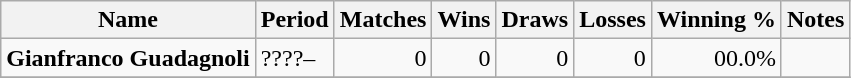<table class="wikitable" style="text-align: right;">
<tr>
<th>Name</th>
<th>Period</th>
<th>Matches</th>
<th>Wins</th>
<th>Draws</th>
<th>Losses</th>
<th>Winning %</th>
<th>Notes</th>
</tr>
<tr>
<td style="text-align: left;"><strong>Gianfranco Guadagnoli</strong></td>
<td style="text-align: left;">????–</td>
<td>0</td>
<td>0</td>
<td>0</td>
<td>0</td>
<td>00.0%</td>
<td></td>
</tr>
<tr>
</tr>
</table>
